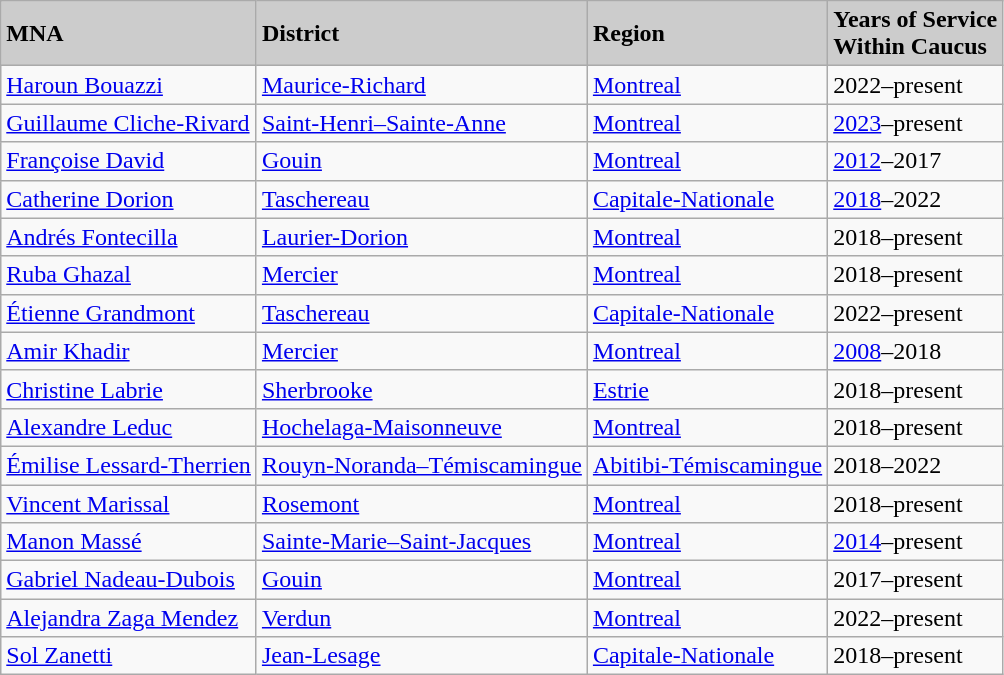<table class="wikitable">
<tr style="background:#ccc;">
<td><strong>MNA</strong></td>
<td><strong>District</strong></td>
<td><strong>Region</strong></td>
<td><strong>Years of Service<br>Within Caucus</strong></td>
</tr>
<tr>
<td><a href='#'>Haroun Bouazzi</a></td>
<td><a href='#'>Maurice-Richard</a></td>
<td><a href='#'>Montreal</a></td>
<td>2022–present</td>
</tr>
<tr>
<td><a href='#'>Guillaume Cliche-Rivard</a></td>
<td><a href='#'>Saint-Henri–Sainte-Anne</a></td>
<td><a href='#'>Montreal</a></td>
<td><a href='#'>2023</a>–present</td>
</tr>
<tr>
<td><a href='#'>Françoise David</a></td>
<td><a href='#'>Gouin</a></td>
<td><a href='#'>Montreal</a></td>
<td><a href='#'>2012</a>–2017</td>
</tr>
<tr>
<td><a href='#'>Catherine Dorion</a></td>
<td><a href='#'>Taschereau</a></td>
<td><a href='#'>Capitale-Nationale</a></td>
<td><a href='#'>2018</a>–2022</td>
</tr>
<tr>
<td><a href='#'>Andrés Fontecilla</a></td>
<td><a href='#'>Laurier-Dorion</a></td>
<td><a href='#'>Montreal</a></td>
<td>2018–present</td>
</tr>
<tr>
<td><a href='#'>Ruba Ghazal</a></td>
<td><a href='#'>Mercier</a></td>
<td><a href='#'>Montreal</a></td>
<td>2018–present</td>
</tr>
<tr>
<td><a href='#'>Étienne Grandmont</a></td>
<td><a href='#'>Taschereau</a></td>
<td><a href='#'>Capitale-Nationale</a></td>
<td>2022–present</td>
</tr>
<tr>
<td><a href='#'>Amir Khadir</a></td>
<td><a href='#'>Mercier</a></td>
<td><a href='#'>Montreal</a></td>
<td><a href='#'>2008</a>–2018</td>
</tr>
<tr>
<td><a href='#'>Christine Labrie</a></td>
<td><a href='#'>Sherbrooke</a></td>
<td><a href='#'>Estrie</a></td>
<td>2018–present</td>
</tr>
<tr>
<td><a href='#'>Alexandre Leduc</a></td>
<td><a href='#'>Hochelaga-Maisonneuve</a></td>
<td><a href='#'>Montreal</a></td>
<td>2018–present</td>
</tr>
<tr>
<td><a href='#'>Émilise Lessard-Therrien</a></td>
<td><a href='#'>Rouyn-Noranda–Témiscamingue</a></td>
<td><a href='#'>Abitibi-Témiscamingue</a></td>
<td>2018–2022</td>
</tr>
<tr>
<td><a href='#'>Vincent Marissal</a></td>
<td><a href='#'>Rosemont</a></td>
<td><a href='#'>Montreal</a></td>
<td>2018–present</td>
</tr>
<tr>
<td><a href='#'>Manon Massé</a></td>
<td><a href='#'>Sainte-Marie–Saint-Jacques</a></td>
<td><a href='#'>Montreal</a></td>
<td><a href='#'>2014</a>–present</td>
</tr>
<tr>
<td><a href='#'>Gabriel Nadeau-Dubois</a></td>
<td><a href='#'>Gouin</a></td>
<td><a href='#'>Montreal</a></td>
<td>2017–present</td>
</tr>
<tr>
<td><a href='#'>Alejandra Zaga Mendez</a></td>
<td><a href='#'>Verdun</a></td>
<td><a href='#'>Montreal</a></td>
<td>2022–present</td>
</tr>
<tr>
<td><a href='#'>Sol Zanetti</a></td>
<td><a href='#'>Jean-Lesage</a></td>
<td><a href='#'>Capitale-Nationale</a></td>
<td>2018–present</td>
</tr>
</table>
